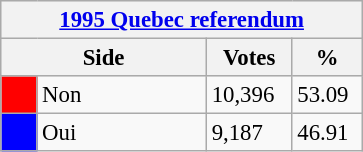<table class="wikitable" style="font-size: 95%; clear:both">
<tr style="background-color:#E9E9E9">
<th colspan=4><a href='#'>1995 Quebec referendum</a></th>
</tr>
<tr style="background-color:#E9E9E9">
<th colspan=2 style="width: 130px">Side</th>
<th style="width: 50px">Votes</th>
<th style="width: 40px">%</th>
</tr>
<tr>
<td bgcolor="red"></td>
<td>Non</td>
<td>10,396</td>
<td>53.09</td>
</tr>
<tr>
<td bgcolor="blue"></td>
<td>Oui</td>
<td>9,187</td>
<td>46.91</td>
</tr>
</table>
